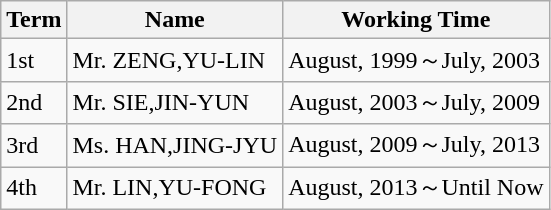<table class="wikitable">
<tr>
<th>Term</th>
<th>Name</th>
<th>Working Time</th>
</tr>
<tr>
<td>1st</td>
<td>Mr. ZENG,YU-LIN</td>
<td>August, 1999～July, 2003</td>
</tr>
<tr>
<td>2nd</td>
<td>Mr. SIE,JIN-YUN</td>
<td>August, 2003～July, 2009</td>
</tr>
<tr>
<td>3rd</td>
<td>Ms. HAN,JING-JYU</td>
<td>August, 2009～July, 2013</td>
</tr>
<tr>
<td>4th</td>
<td>Mr. LIN,YU-FONG</td>
<td>August, 2013～Until Now</td>
</tr>
</table>
